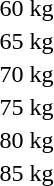<table>
<tr>
<td>60 kg</td>
<td></td>
<td></td>
<td></td>
</tr>
<tr>
<td>65 kg</td>
<td></td>
<td></td>
<td></td>
</tr>
<tr>
<td>70 kg</td>
<td></td>
<td></td>
<td></td>
</tr>
<tr>
<td>75 kg</td>
<td></td>
<td></td>
<td></td>
</tr>
<tr>
<td>80 kg</td>
<td></td>
<td></td>
<td></td>
</tr>
<tr>
<td>85 kg</td>
<td></td>
<td></td>
<td></td>
</tr>
</table>
